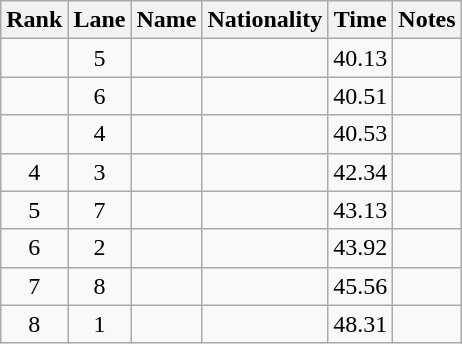<table class="wikitable sortable" style="text-align:center">
<tr>
<th>Rank</th>
<th>Lane</th>
<th>Name</th>
<th>Nationality</th>
<th>Time</th>
<th>Notes</th>
</tr>
<tr>
<td></td>
<td>5</td>
<td align=left></td>
<td align=left></td>
<td>40.13</td>
<td><strong></strong></td>
</tr>
<tr>
<td></td>
<td>6</td>
<td align=left></td>
<td align=left></td>
<td>40.51</td>
<td></td>
</tr>
<tr>
<td></td>
<td>4</td>
<td align=left></td>
<td align=left></td>
<td>40.53</td>
<td></td>
</tr>
<tr>
<td>4</td>
<td>3</td>
<td align=left></td>
<td align=left></td>
<td>42.34</td>
<td></td>
</tr>
<tr>
<td>5</td>
<td>7</td>
<td align=left></td>
<td align=left></td>
<td>43.13</td>
<td></td>
</tr>
<tr>
<td>6</td>
<td>2</td>
<td align=left></td>
<td align=left></td>
<td>43.92</td>
<td></td>
</tr>
<tr>
<td>7</td>
<td>8</td>
<td align=left></td>
<td align=left></td>
<td>45.56</td>
<td></td>
</tr>
<tr>
<td>8</td>
<td>1</td>
<td align=left></td>
<td align=left></td>
<td>48.31</td>
<td></td>
</tr>
</table>
